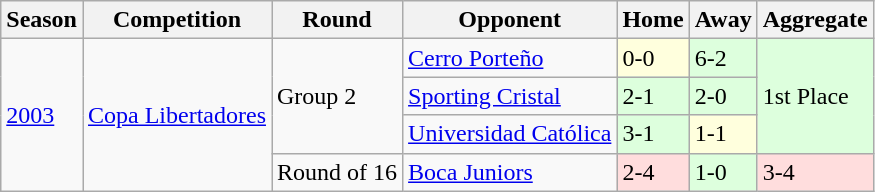<table class="wikitable">
<tr>
<th>Season</th>
<th>Competition</th>
<th>Round</th>
<th>Opponent</th>
<th>Home</th>
<th>Away</th>
<th>Aggregate</th>
</tr>
<tr>
<td rowspan="4"><a href='#'>2003</a></td>
<td rowspan="4"><a href='#'>Copa Libertadores</a></td>
<td rowspan="3">Group 2</td>
<td> <a href='#'>Cerro Porteño</a></td>
<td style="background:#ffd;">0-0</td>
<td style="background:#dfd;">6-2</td>
<td rowspan="3" style="background:#dfd;">1st Place</td>
</tr>
<tr>
<td> <a href='#'>Sporting Cristal</a></td>
<td style="background:#dfd;">2-1</td>
<td style="background:#dfd;">2-0</td>
</tr>
<tr>
<td> <a href='#'>Universidad Católica</a></td>
<td style="background:#dfd;">3-1</td>
<td style="background:#ffd;">1-1</td>
</tr>
<tr>
<td>Round of 16</td>
<td> <a href='#'>Boca Juniors</a></td>
<td style="background:#fdd;">2-4</td>
<td style="background:#dfd;">1-0</td>
<td style="background:#fdd;">3-4</td>
</tr>
</table>
